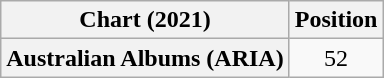<table class="wikitable plainrowheaders" style="text-align:center">
<tr>
<th scope="col">Chart (2021)</th>
<th scope="col">Position</th>
</tr>
<tr>
<th scope="row">Australian Albums (ARIA)</th>
<td>52</td>
</tr>
</table>
